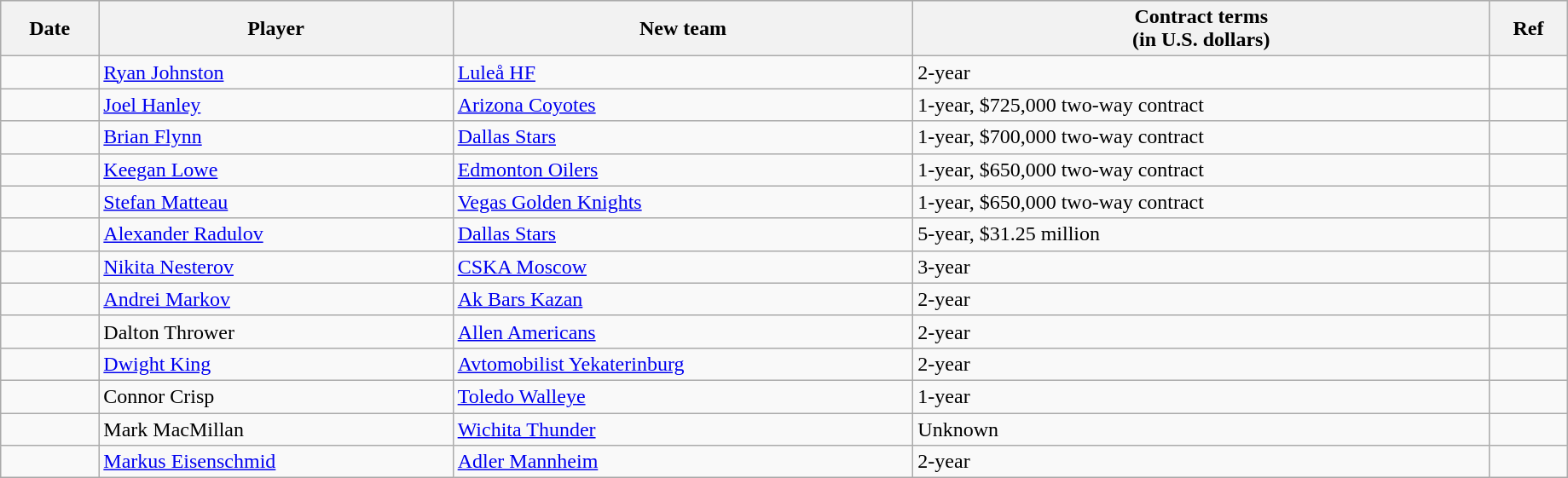<table class="wikitable" style="width:97%;">
<tr style="background:#ddd;">
<th>Date</th>
<th>Player</th>
<th>New team</th>
<th>Contract terms<br>(in U.S. dollars)</th>
<th>Ref</th>
</tr>
<tr>
<td></td>
<td><a href='#'>Ryan Johnston</a></td>
<td><a href='#'>Luleå HF</a></td>
<td>2-year</td>
<td></td>
</tr>
<tr>
<td></td>
<td><a href='#'>Joel Hanley</a></td>
<td><a href='#'>Arizona Coyotes</a></td>
<td>1-year, $725,000 two-way contract</td>
<td></td>
</tr>
<tr>
<td></td>
<td><a href='#'>Brian Flynn</a></td>
<td><a href='#'>Dallas Stars</a></td>
<td>1-year, $700,000 two-way contract</td>
<td></td>
</tr>
<tr>
<td></td>
<td><a href='#'>Keegan Lowe</a></td>
<td><a href='#'>Edmonton Oilers</a></td>
<td>1-year, $650,000 two-way contract</td>
<td></td>
</tr>
<tr>
<td></td>
<td><a href='#'>Stefan Matteau</a></td>
<td><a href='#'>Vegas Golden Knights</a></td>
<td>1-year, $650,000 two-way contract</td>
<td></td>
</tr>
<tr>
<td></td>
<td><a href='#'>Alexander Radulov</a></td>
<td><a href='#'>Dallas Stars</a></td>
<td>5-year, $31.25 million</td>
<td></td>
</tr>
<tr>
<td></td>
<td><a href='#'>Nikita Nesterov</a></td>
<td><a href='#'>CSKA Moscow</a></td>
<td>3-year</td>
<td></td>
</tr>
<tr>
<td></td>
<td><a href='#'>Andrei Markov</a></td>
<td><a href='#'>Ak Bars Kazan</a></td>
<td>2-year</td>
<td></td>
</tr>
<tr>
<td></td>
<td>Dalton Thrower</td>
<td><a href='#'>Allen Americans</a></td>
<td>2-year</td>
<td></td>
</tr>
<tr>
<td></td>
<td><a href='#'>Dwight King</a></td>
<td><a href='#'>Avtomobilist Yekaterinburg</a></td>
<td>2-year</td>
<td></td>
</tr>
<tr>
<td></td>
<td>Connor Crisp</td>
<td><a href='#'>Toledo Walleye</a></td>
<td>1-year</td>
<td></td>
</tr>
<tr>
<td></td>
<td>Mark MacMillan</td>
<td><a href='#'>Wichita Thunder</a></td>
<td>Unknown</td>
<td></td>
</tr>
<tr>
<td></td>
<td><a href='#'>Markus Eisenschmid</a></td>
<td><a href='#'>Adler Mannheim</a></td>
<td>2-year</td>
<td></td>
</tr>
</table>
